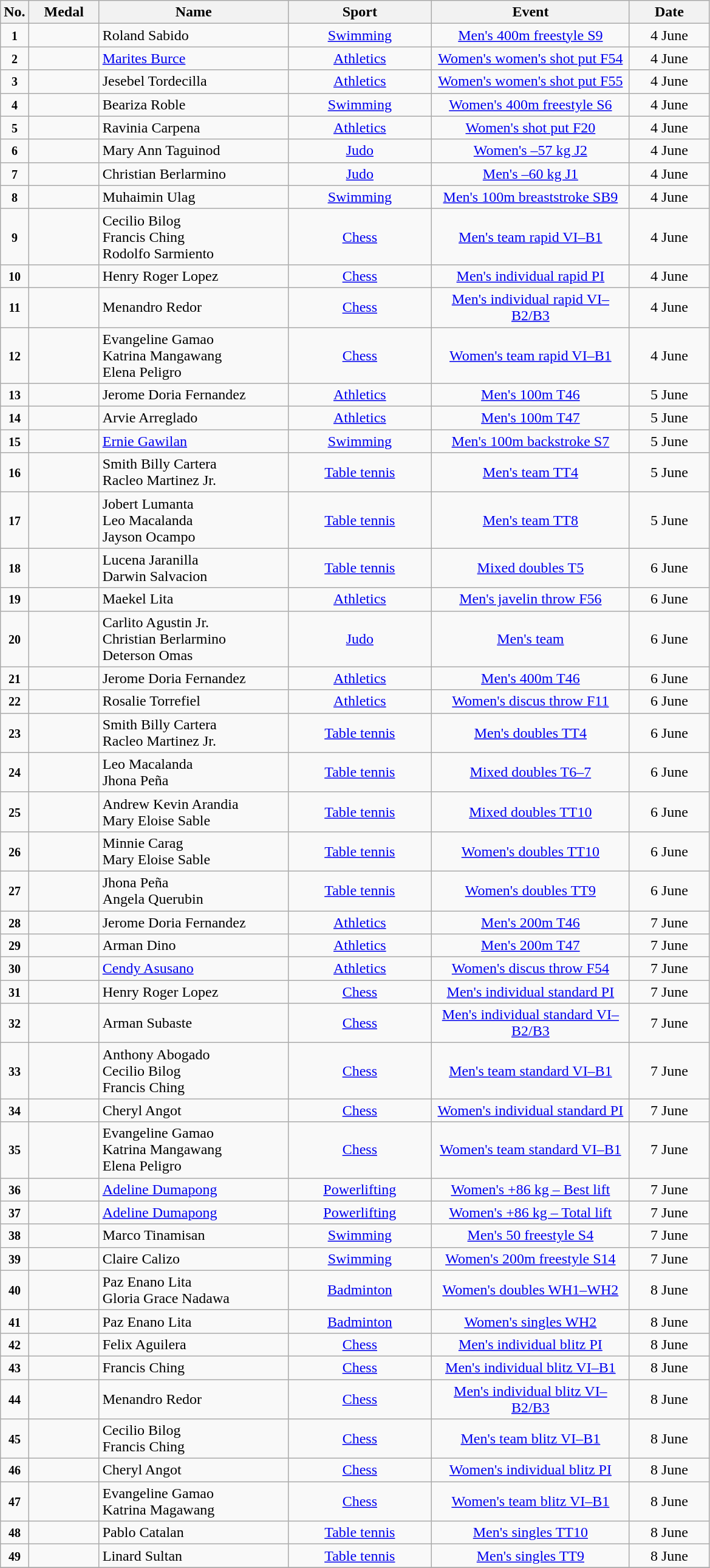<table class="wikitable sortable" style="font-size:100%; text-align:center">
<tr>
<th width="10">No.</th>
<th width="70">Medal</th>
<th width="200">Name</th>
<th width="150">Sport</th>
<th width="210">Event</th>
<th width="80">Date</th>
</tr>
<tr>
<td><small><strong>1</strong></small></td>
<td></td>
<td align=left>Roland Sabido</td>
<td> <a href='#'>Swimming</a></td>
<td><a href='#'>Men's 400m freestyle S9</a></td>
<td>4 June</td>
</tr>
<tr>
<td><small><strong>2</strong></small></td>
<td></td>
<td align=left><a href='#'>Marites Burce</a></td>
<td> <a href='#'>Athletics</a></td>
<td><a href='#'>Women's women's shot put F54</a></td>
<td>4 June</td>
</tr>
<tr>
<td><small><strong>3</strong></small></td>
<td></td>
<td align=left>Jesebel Tordecilla</td>
<td> <a href='#'>Athletics</a></td>
<td><a href='#'>Women's women's shot put F55</a></td>
<td>4 June</td>
</tr>
<tr>
<td><small><strong>4</strong></small></td>
<td></td>
<td align=left>Beariza Roble</td>
<td> <a href='#'>Swimming</a></td>
<td><a href='#'>Women's 400m freestyle S6</a></td>
<td>4 June</td>
</tr>
<tr>
<td><small><strong>5</strong></small></td>
<td></td>
<td align=left>Ravinia Carpena</td>
<td> <a href='#'>Athletics</a></td>
<td><a href='#'>Women's shot put F20</a></td>
<td>4 June</td>
</tr>
<tr>
<td><small><strong>6</strong></small></td>
<td></td>
<td align=left>Mary Ann Taguinod</td>
<td> <a href='#'>Judo</a></td>
<td><a href='#'>Women's –57 kg J2</a></td>
<td>4 June</td>
</tr>
<tr>
<td><small><strong>7</strong></small></td>
<td></td>
<td align=left>Christian Berlarmino</td>
<td> <a href='#'>Judo</a></td>
<td><a href='#'>Men's –60 kg J1</a></td>
<td>4 June</td>
</tr>
<tr>
<td><small><strong>8</strong></small></td>
<td></td>
<td align=left>Muhaimin Ulag</td>
<td> <a href='#'>Swimming</a></td>
<td><a href='#'>Men's 100m breaststroke SB9</a></td>
<td>4 June</td>
</tr>
<tr>
<td><small><strong>9</strong></small></td>
<td></td>
<td align=left>Cecilio Bilog<br>Francis Ching<br>Rodolfo Sarmiento</td>
<td> <a href='#'>Chess</a></td>
<td><a href='#'>Men's team rapid VI–B1</a></td>
<td>4 June</td>
</tr>
<tr>
<td><small><strong>10</strong></small></td>
<td></td>
<td align=left>Henry Roger Lopez</td>
<td> <a href='#'>Chess</a></td>
<td><a href='#'>Men's individual rapid PI</a></td>
<td>4 June</td>
</tr>
<tr>
<td><small><strong>11</strong></small></td>
<td></td>
<td align=left>Menandro Redor</td>
<td> <a href='#'>Chess</a></td>
<td><a href='#'>Men's individual rapid VI–B2/B3</a></td>
<td>4 June</td>
</tr>
<tr>
<td><small><strong>12</strong></small></td>
<td></td>
<td align=left>Evangeline Gamao<br>Katrina Mangawang<br>Elena Peligro</td>
<td> <a href='#'>Chess</a></td>
<td><a href='#'>Women's team rapid VI–B1</a></td>
<td>4 June</td>
</tr>
<tr>
<td><small><strong>13</strong></small></td>
<td></td>
<td align=left>Jerome Doria Fernandez</td>
<td> <a href='#'>Athletics</a></td>
<td><a href='#'>Men's 100m T46</a></td>
<td>5 June</td>
</tr>
<tr>
<td><small><strong>14</strong></small></td>
<td></td>
<td align=left>Arvie Arreglado</td>
<td> <a href='#'>Athletics</a></td>
<td><a href='#'>Men's 100m T47</a></td>
<td>5 June</td>
</tr>
<tr>
<td><small><strong>15</strong></small></td>
<td></td>
<td align=left><a href='#'>Ernie Gawilan</a></td>
<td> <a href='#'>Swimming</a></td>
<td><a href='#'>Men's 100m backstroke S7</a></td>
<td>5 June</td>
</tr>
<tr>
<td><small><strong>16</strong></small></td>
<td></td>
<td align=left>Smith Billy Cartera<br>Racleo Martinez Jr.</td>
<td> <a href='#'>Table tennis</a></td>
<td><a href='#'>Men's team TT4</a></td>
<td>5 June</td>
</tr>
<tr>
<td><small><strong>17</strong></small></td>
<td></td>
<td align=left>Jobert Lumanta<br>Leo Macalanda<br> Jayson Ocampo</td>
<td> <a href='#'>Table tennis</a></td>
<td><a href='#'>Men's team TT8</a></td>
<td>5 June</td>
</tr>
<tr>
<td><small><strong>18</strong></small></td>
<td></td>
<td align=left>Lucena Jaranilla<br>Darwin Salvacion</td>
<td> <a href='#'>Table tennis</a></td>
<td><a href='#'>Mixed doubles T5</a></td>
<td>6 June</td>
</tr>
<tr>
<td><small><strong>19</strong></small></td>
<td></td>
<td align=left>Maekel Lita</td>
<td> <a href='#'>Athletics</a></td>
<td><a href='#'>Men's javelin throw F56</a></td>
<td>6 June</td>
</tr>
<tr>
<td><small><strong>20</strong></small></td>
<td></td>
<td align=left>Carlito Agustin Jr.<br>Christian Berlarmino<br>Deterson Omas</td>
<td> <a href='#'>Judo</a></td>
<td><a href='#'>Men's team</a></td>
<td>6 June</td>
</tr>
<tr>
<td><small><strong>21</strong></small></td>
<td></td>
<td align=left>Jerome Doria Fernandez</td>
<td> <a href='#'>Athletics</a></td>
<td><a href='#'>Men's 400m T46</a></td>
<td>6 June</td>
</tr>
<tr>
<td><small><strong>22</strong></small></td>
<td></td>
<td align=left>Rosalie Torrefiel</td>
<td> <a href='#'>Athletics</a></td>
<td><a href='#'>Women's discus throw F11</a></td>
<td>6 June</td>
</tr>
<tr>
<td><small><strong>23</strong></small></td>
<td></td>
<td align=left>Smith Billy Cartera<br>Racleo Martinez Jr.</td>
<td> <a href='#'>Table tennis</a></td>
<td><a href='#'>Men's doubles TT4</a></td>
<td>6 June</td>
</tr>
<tr>
<td><small><strong>24</strong></small></td>
<td></td>
<td align=left>Leo Macalanda<br>Jhona Peña</td>
<td> <a href='#'>Table tennis</a></td>
<td><a href='#'>Mixed doubles T6–7</a></td>
<td>6 June</td>
</tr>
<tr>
<td><small><strong>25</strong></small></td>
<td></td>
<td align=left>Andrew Kevin Arandia<br>Mary Eloise Sable</td>
<td> <a href='#'>Table tennis</a></td>
<td><a href='#'>Mixed doubles TT10</a></td>
<td>6 June</td>
</tr>
<tr>
<td><small><strong>26</strong></small></td>
<td></td>
<td align=left>Minnie Carag<br>Mary Eloise Sable</td>
<td> <a href='#'>Table tennis</a></td>
<td><a href='#'>Women's doubles TT10</a></td>
<td>6 June</td>
</tr>
<tr>
<td><small><strong>27</strong></small></td>
<td></td>
<td align=left>Jhona Peña<br>Angela Querubin</td>
<td> <a href='#'>Table tennis</a></td>
<td><a href='#'>Women's doubles TT9</a></td>
<td>6 June</td>
</tr>
<tr>
<td><small><strong>28</strong></small></td>
<td></td>
<td align=left>Jerome Doria Fernandez</td>
<td> <a href='#'>Athletics</a></td>
<td><a href='#'>Men's 200m T46</a></td>
<td>7 June</td>
</tr>
<tr>
<td><small><strong>29</strong></small></td>
<td></td>
<td align=left>Arman Dino</td>
<td> <a href='#'>Athletics</a></td>
<td><a href='#'>Men's 200m T47</a></td>
<td>7 June</td>
</tr>
<tr>
<td><small><strong>30</strong></small></td>
<td></td>
<td align=left><a href='#'>Cendy Asusano</a></td>
<td> <a href='#'>Athletics</a></td>
<td><a href='#'>Women's discus throw F54</a></td>
<td>7 June</td>
</tr>
<tr>
<td><small><strong>31</strong></small></td>
<td></td>
<td align=left>Henry Roger Lopez</td>
<td> <a href='#'>Chess</a></td>
<td><a href='#'>Men's individual standard PI</a></td>
<td>7 June</td>
</tr>
<tr>
<td><small><strong>32</strong></small></td>
<td></td>
<td align=left>Arman Subaste</td>
<td> <a href='#'>Chess</a></td>
<td><a href='#'>Men's individual standard VI–B2/B3</a></td>
<td>7 June</td>
</tr>
<tr>
<td><small><strong>33</strong></small></td>
<td></td>
<td align=left>Anthony Abogado<br>Cecilio Bilog<br>Francis Ching</td>
<td> <a href='#'>Chess</a></td>
<td><a href='#'>Men's team standard VI–B1</a></td>
<td>7 June</td>
</tr>
<tr>
<td><small><strong>34</strong></small></td>
<td></td>
<td align=left>Cheryl Angot</td>
<td> <a href='#'>Chess</a></td>
<td><a href='#'>Women's individual standard PI</a></td>
<td>7 June</td>
</tr>
<tr>
<td><small><strong>35</strong></small></td>
<td></td>
<td align=left>Evangeline Gamao<br>Katrina Mangawang<br>Elena Peligro</td>
<td> <a href='#'>Chess</a></td>
<td><a href='#'>Women's team standard VI–B1</a></td>
<td>7 June</td>
</tr>
<tr>
<td><small><strong>36</strong></small></td>
<td></td>
<td align=left><a href='#'>Adeline Dumapong</a></td>
<td> <a href='#'>Powerlifting</a></td>
<td><a href='#'>Women's +86 kg – Best lift</a></td>
<td>7 June</td>
</tr>
<tr>
<td><small><strong>37</strong></small></td>
<td></td>
<td align=left><a href='#'>Adeline Dumapong</a></td>
<td> <a href='#'>Powerlifting</a></td>
<td><a href='#'>Women's +86 kg – Total lift</a></td>
<td>7 June</td>
</tr>
<tr>
<td><small><strong>38</strong></small></td>
<td></td>
<td align=left>Marco Tinamisan</td>
<td> <a href='#'>Swimming</a></td>
<td><a href='#'>Men's 50 freestyle S4</a></td>
<td>7 June</td>
</tr>
<tr>
<td><small><strong>39</strong></small></td>
<td></td>
<td align=left>Claire Calizo</td>
<td> <a href='#'>Swimming</a></td>
<td><a href='#'>Women's 200m freestyle S14</a></td>
<td>7 June</td>
</tr>
<tr>
<td><small><strong>40</strong></small></td>
<td></td>
<td align=left>Paz Enano Lita<br>Gloria Grace Nadawa</td>
<td> <a href='#'>Badminton</a></td>
<td><a href='#'>Women's doubles WH1–WH2</a></td>
<td>8 June</td>
</tr>
<tr>
<td><small><strong>41</strong></small></td>
<td></td>
<td align=left>Paz Enano Lita</td>
<td> <a href='#'>Badminton</a></td>
<td><a href='#'>Women's singles WH2</a></td>
<td>8 June</td>
</tr>
<tr>
<td><small><strong>42</strong></small></td>
<td></td>
<td align=left>Felix Aguilera</td>
<td> <a href='#'>Chess</a></td>
<td><a href='#'>Men's individual blitz PI</a></td>
<td>8 June</td>
</tr>
<tr>
<td><small><strong>43</strong></small></td>
<td></td>
<td align=left>Francis Ching</td>
<td> <a href='#'>Chess</a></td>
<td><a href='#'>Men's individual blitz VI–B1</a></td>
<td>8 June</td>
</tr>
<tr>
<td><small><strong>44</strong></small></td>
<td></td>
<td align=left>Menandro Redor</td>
<td> <a href='#'>Chess</a></td>
<td><a href='#'>Men's individual blitz VI–B2/B3</a></td>
<td>8 June</td>
</tr>
<tr>
<td><small><strong>45</strong></small></td>
<td></td>
<td align=left>Cecilio Bilog<br>Francis Ching</td>
<td> <a href='#'>Chess</a></td>
<td><a href='#'>Men's team blitz VI–B1</a></td>
<td>8 June</td>
</tr>
<tr>
<td><small><strong>46</strong></small></td>
<td></td>
<td align=left>Cheryl Angot</td>
<td> <a href='#'>Chess</a></td>
<td><a href='#'>Women's individual blitz PI</a></td>
<td>8 June</td>
</tr>
<tr>
<td><small><strong>47</strong></small></td>
<td></td>
<td align=left>Evangeline Gamao<br>Katrina Magawang</td>
<td> <a href='#'>Chess</a></td>
<td><a href='#'>Women's team blitz VI–B1</a></td>
<td>8 June</td>
</tr>
<tr>
<td><small><strong>48</strong></small></td>
<td></td>
<td align=left>Pablo Catalan</td>
<td> <a href='#'>Table tennis</a></td>
<td><a href='#'>Men's singles TT10</a></td>
<td>8 June</td>
</tr>
<tr>
<td><small><strong>49</strong></small></td>
<td></td>
<td align=left>Linard Sultan</td>
<td> <a href='#'>Table tennis</a></td>
<td><a href='#'>Men's singles TT9</a></td>
<td>8 June</td>
</tr>
<tr>
</tr>
</table>
